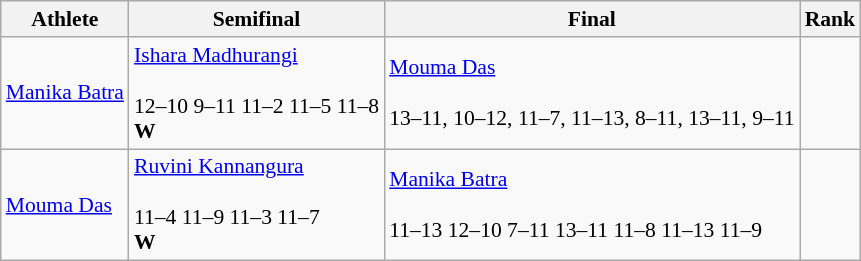<table class="wikitable" style="font-size:90%;" style="text-align:center;">
<tr>
<th>Athlete</th>
<th>Semifinal</th>
<th>Final</th>
<th>Rank</th>
</tr>
<tr>
<td><a href='#'>Manika Batra</a></td>
<td><a href='#'>Ishara Madhurangi</a><br><br>12–10 9–11 11–2 11–5 11–8<br><strong>W</strong></td>
<td><a href='#'>Mouma Das</a><br><br>13–11, 10–12, 11–7, 11–13, 8–11, 13–11, 9–11</td>
<td></td>
</tr>
<tr>
<td><a href='#'>Mouma Das</a></td>
<td><a href='#'>Ruvini Kannangura</a><br><br>11–4 11–9 11–3 11–7<br><strong>W</strong></td>
<td><a href='#'>Manika Batra</a><br><br>11–13 12–10 7–11 13–11 11–8 11–13 11–9</td>
<td></td>
</tr>
</table>
